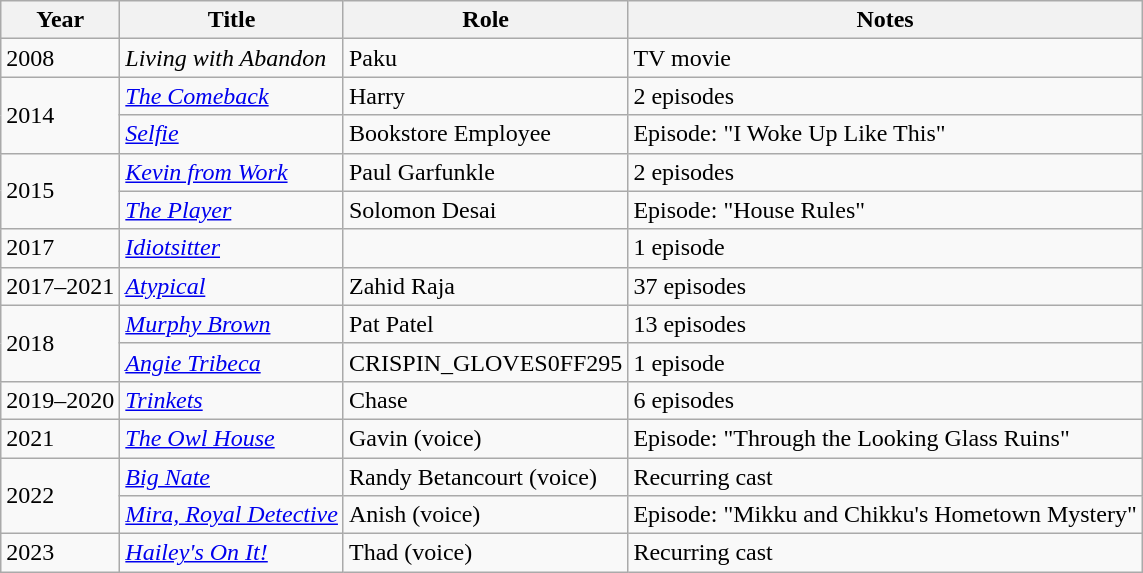<table class="wikitable">
<tr>
<th>Year</th>
<th>Title</th>
<th>Role</th>
<th>Notes</th>
</tr>
<tr>
<td>2008</td>
<td><em>Living with Abandon</em></td>
<td>Paku</td>
<td>TV movie</td>
</tr>
<tr>
<td rowspan="2">2014</td>
<td><em><a href='#'>The Comeback</a></em></td>
<td>Harry</td>
<td>2 episodes</td>
</tr>
<tr>
<td><em><a href='#'>Selfie</a></em></td>
<td>Bookstore Employee</td>
<td>Episode: "I Woke Up Like This"</td>
</tr>
<tr>
<td rowspan="2">2015</td>
<td><em><a href='#'>Kevin from Work</a></em></td>
<td>Paul Garfunkle</td>
<td>2 episodes</td>
</tr>
<tr>
<td><em><a href='#'>The Player</a></em></td>
<td>Solomon Desai</td>
<td>Episode: "House Rules"</td>
</tr>
<tr>
<td>2017</td>
<td><em><a href='#'>Idiotsitter</a></em></td>
<td></td>
<td>1 episode</td>
</tr>
<tr>
<td>2017–2021</td>
<td><em><a href='#'>Atypical</a></em></td>
<td>Zahid Raja</td>
<td>37 episodes</td>
</tr>
<tr>
<td rowspan="2">2018</td>
<td><em><a href='#'>Murphy Brown</a></em></td>
<td>Pat Patel</td>
<td>13 episodes</td>
</tr>
<tr>
<td><em><a href='#'>Angie Tribeca</a></em></td>
<td>CRISPIN_GLOVES0FF295</td>
<td>1 episode</td>
</tr>
<tr>
<td>2019–2020</td>
<td><em><a href='#'>Trinkets</a></em></td>
<td>Chase</td>
<td>6 episodes</td>
</tr>
<tr>
<td>2021</td>
<td><em><a href='#'>The Owl House</a></em></td>
<td>Gavin (voice)</td>
<td>Episode: "Through the Looking Glass Ruins"</td>
</tr>
<tr>
<td rowspan="2">2022</td>
<td><em><a href='#'>Big Nate</a></em></td>
<td>Randy Betancourt (voice)</td>
<td>Recurring cast</td>
</tr>
<tr>
<td><em><a href='#'>Mira, Royal Detective</a></em></td>
<td>Anish (voice)</td>
<td>Episode: "Mikku and Chikku's Hometown Mystery"</td>
</tr>
<tr>
<td>2023</td>
<td><em><a href='#'>Hailey's On It!</a></em></td>
<td>Thad (voice)</td>
<td>Recurring cast</td>
</tr>
</table>
